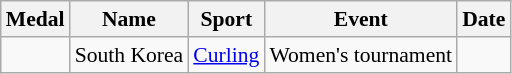<table class="wikitable sortable" style="font-size: 90%;">
<tr>
<th>Medal</th>
<th>Name</th>
<th>Sport</th>
<th>Event</th>
<th>Date</th>
</tr>
<tr>
<td></td>
<td>South Korea</td>
<td><a href='#'>Curling</a></td>
<td>Women's tournament</td>
<td></td>
</tr>
</table>
